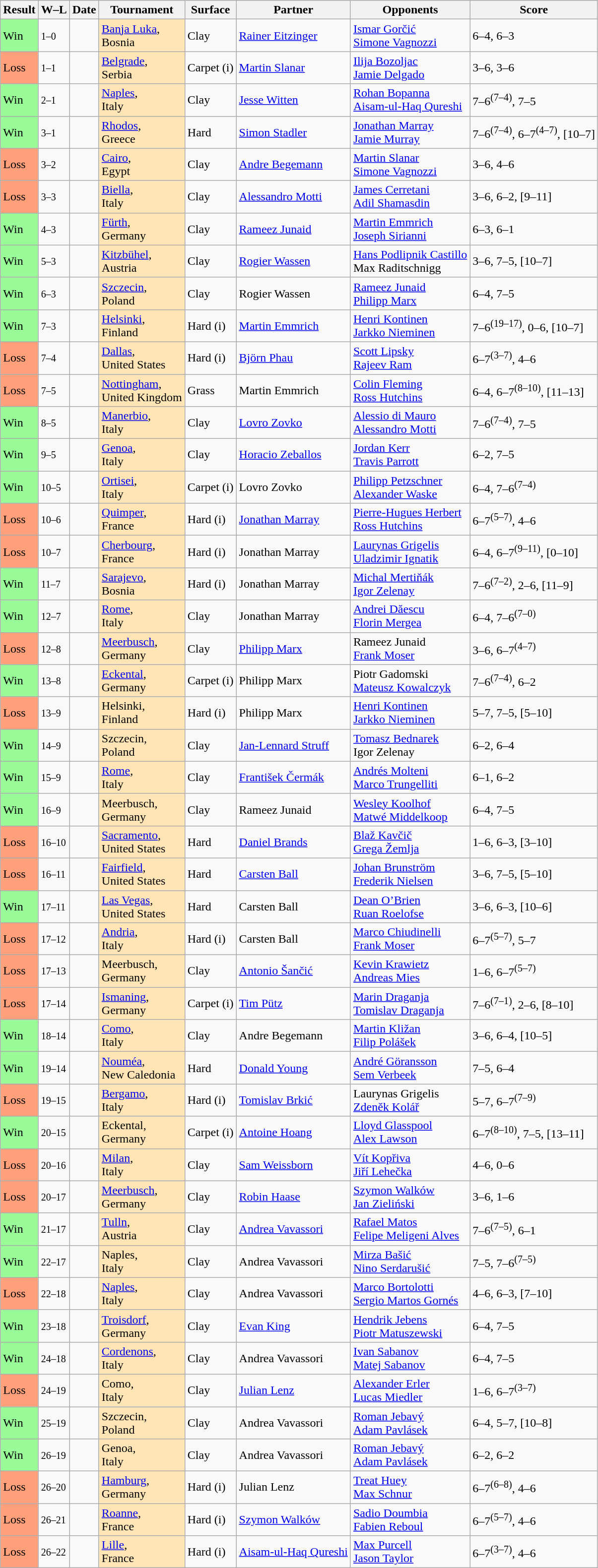<table class="wikitable sortable nowrap">
<tr>
<th>Result</th>
<th class="unsortable">W–L</th>
<th>Date</th>
<th>Tournament</th>
<th>Surface</th>
<th>Partner</th>
<th>Opponents</th>
<th class=unsortable>Score</th>
</tr>
<tr>
<td bgcolor=98FB98>Win</td>
<td><small>1–0</small></td>
<td><a href='#'></a></td>
<td bgcolor=moccasin><a href='#'>Banja Luka</a>, <br> Bosnia</td>
<td>Clay</td>
<td> <a href='#'>Rainer Eitzinger</a></td>
<td> <a href='#'>Ismar Gorčić</a><br> <a href='#'>Simone Vagnozzi</a></td>
<td>6–4, 6–3</td>
</tr>
<tr>
<td bgcolor="FFA07A">Loss</td>
<td><small>1–1</small></td>
<td><a href='#'></a></td>
<td bgcolor=moccasin><a href='#'>Belgrade</a>, <br> Serbia</td>
<td>Carpet (i)</td>
<td> <a href='#'>Martin Slanar</a></td>
<td> <a href='#'>Ilija Bozoljac</a><br> <a href='#'>Jamie Delgado</a></td>
<td>3–6, 3–6</td>
</tr>
<tr>
<td bgcolor=98FB98>Win</td>
<td><small>2–1</small></td>
<td><a href='#'></a></td>
<td bgcolor=moccasin><a href='#'>Naples</a>, <br> Italy</td>
<td>Clay</td>
<td> <a href='#'>Jesse Witten</a></td>
<td> <a href='#'>Rohan Bopanna</a><br> <a href='#'>Aisam-ul-Haq Qureshi</a></td>
<td>7–6<sup>(7–4)</sup>, 7–5</td>
</tr>
<tr>
<td bgcolor=98FB98>Win</td>
<td><small>3–1</small></td>
<td><a href='#'></a></td>
<td bgcolor=moccasin><a href='#'>Rhodos</a>, <br> Greece</td>
<td>Hard</td>
<td> <a href='#'>Simon Stadler</a></td>
<td> <a href='#'>Jonathan Marray</a><br> <a href='#'>Jamie Murray</a></td>
<td>7–6<sup>(7–4)</sup>, 6–7<sup>(4–7)</sup>, [10–7]</td>
</tr>
<tr>
<td bgcolor="FFA07A">Loss</td>
<td><small>3–2</small></td>
<td><a href='#'></a></td>
<td bgcolor=moccasin><a href='#'>Cairo</a>, <br> Egypt</td>
<td>Clay</td>
<td> <a href='#'>Andre Begemann</a></td>
<td> <a href='#'>Martin Slanar</a><br> <a href='#'>Simone Vagnozzi</a></td>
<td>3–6, 4–6</td>
</tr>
<tr>
<td bgcolor="FFA07A">Loss</td>
<td><small>3–3</small></td>
<td><a href='#'></a></td>
<td bgcolor=moccasin><a href='#'>Biella</a>, <br> Italy</td>
<td>Clay</td>
<td> <a href='#'>Alessandro Motti</a></td>
<td> <a href='#'>James Cerretani</a><br> <a href='#'>Adil Shamasdin</a></td>
<td>3–6, 6–2, [9–11]</td>
</tr>
<tr>
<td bgcolor=98FB98>Win</td>
<td><small>4–3</small></td>
<td><a href='#'></a></td>
<td bgcolor=moccasin><a href='#'>Fürth</a>, <br> Germany</td>
<td>Clay</td>
<td> <a href='#'>Rameez Junaid</a></td>
<td> <a href='#'>Martin Emmrich</a><br> <a href='#'>Joseph Sirianni</a></td>
<td>6–3, 6–1</td>
</tr>
<tr>
<td bgcolor=98FB98>Win</td>
<td><small>5–3</small></td>
<td><a href='#'></a></td>
<td bgcolor=moccasin><a href='#'>Kitzbühel</a>, <br> Austria</td>
<td>Clay</td>
<td> <a href='#'>Rogier Wassen</a></td>
<td> <a href='#'>Hans Podlipnik Castillo</a><br> Max Raditschnigg</td>
<td>3–6, 7–5, [10–7]</td>
</tr>
<tr>
<td bgcolor=98FB98>Win</td>
<td><small>6–3</small></td>
<td><a href='#'></a></td>
<td bgcolor=moccasin><a href='#'>Szczecin</a>, <br> Poland</td>
<td>Clay</td>
<td> Rogier Wassen</td>
<td> <a href='#'>Rameez Junaid</a><br> <a href='#'>Philipp Marx</a></td>
<td>6–4, 7–5</td>
</tr>
<tr>
<td bgcolor=98FB98>Win</td>
<td><small>7–3</small></td>
<td><a href='#'></a></td>
<td bgcolor=moccasin><a href='#'>Helsinki</a>, <br> Finland</td>
<td>Hard (i)</td>
<td> <a href='#'>Martin Emmrich</a></td>
<td> <a href='#'>Henri Kontinen</a><br> <a href='#'>Jarkko Nieminen</a></td>
<td>7–6<sup>(19–17)</sup>, 0–6, [10–7]</td>
</tr>
<tr>
<td bgcolor="FFA07A">Loss</td>
<td><small>7–4</small></td>
<td><a href='#'></a></td>
<td bgcolor=moccasin><a href='#'>Dallas</a>, <br> United States</td>
<td>Hard (i)</td>
<td> <a href='#'>Björn Phau</a></td>
<td> <a href='#'>Scott Lipsky</a><br> <a href='#'>Rajeev Ram</a></td>
<td>6–7<sup>(3–7)</sup>, 4–6</td>
</tr>
<tr>
<td bgcolor="FFA07A">Loss</td>
<td><small>7–5</small></td>
<td><a href='#'></a></td>
<td bgcolor=moccasin><a href='#'>Nottingham</a>, <br> United Kingdom</td>
<td>Grass</td>
<td> Martin Emmrich</td>
<td> <a href='#'>Colin Fleming</a><br> <a href='#'>Ross Hutchins</a></td>
<td>6–4, 6–7<sup>(8–10)</sup>, [11–13]</td>
</tr>
<tr>
<td bgcolor=98FB98>Win</td>
<td><small>8–5</small></td>
<td><a href='#'></a></td>
<td bgcolor=moccasin><a href='#'>Manerbio</a>, <br> Italy</td>
<td>Clay</td>
<td> <a href='#'>Lovro Zovko</a></td>
<td> <a href='#'>Alessio di Mauro</a><br> <a href='#'>Alessandro Motti</a></td>
<td>7–6<sup>(7–4)</sup>, 7–5</td>
</tr>
<tr>
<td bgcolor=98FB98>Win</td>
<td><small>9–5</small></td>
<td><a href='#'></a></td>
<td bgcolor=moccasin><a href='#'>Genoa</a>, <br> Italy</td>
<td>Clay</td>
<td> <a href='#'>Horacio Zeballos</a></td>
<td> <a href='#'>Jordan Kerr</a><br> <a href='#'>Travis Parrott</a></td>
<td>6–2, 7–5</td>
</tr>
<tr>
<td bgcolor=98FB98>Win</td>
<td><small>10–5</small></td>
<td><a href='#'></a></td>
<td bgcolor=moccasin><a href='#'>Ortisei</a>, <br> Italy</td>
<td>Carpet (i)</td>
<td> Lovro Zovko</td>
<td> <a href='#'>Philipp Petzschner</a><br> <a href='#'>Alexander Waske</a></td>
<td>6–4, 7–6<sup>(7–4)</sup></td>
</tr>
<tr>
<td bgcolor="FFA07A">Loss</td>
<td><small>10–6</small></td>
<td><a href='#'></a></td>
<td bgcolor=moccasin><a href='#'>Quimper</a>, <br> France</td>
<td>Hard (i)</td>
<td> <a href='#'>Jonathan Marray</a></td>
<td nowrap> <a href='#'>Pierre-Hugues Herbert</a><br> <a href='#'>Ross Hutchins</a></td>
<td>6–7<sup>(5–7)</sup>, 4–6</td>
</tr>
<tr>
<td bgcolor="FFA07A">Loss</td>
<td><small>10–7</small></td>
<td><a href='#'></a></td>
<td bgcolor=moccasin><a href='#'>Cherbourg</a>, <br> France</td>
<td>Hard (i)</td>
<td> Jonathan Marray</td>
<td> <a href='#'>Laurynas Grigelis</a><br> <a href='#'>Uladzimir Ignatik</a></td>
<td>6–4, 6–7<sup>(9–11)</sup>, [0–10]</td>
</tr>
<tr>
<td bgcolor=98FB98>Win</td>
<td><small>11–7</small></td>
<td><a href='#'></a></td>
<td bgcolor=moccasin><a href='#'>Sarajevo</a>, <br> Bosnia</td>
<td>Hard (i)</td>
<td> Jonathan Marray</td>
<td> <a href='#'>Michal Mertiňák</a><br> <a href='#'>Igor Zelenay</a></td>
<td>7–6<sup>(7–2)</sup>, 2–6, [11–9]</td>
</tr>
<tr>
<td bgcolor=98FB98>Win</td>
<td><small>12–7</small></td>
<td><a href='#'></a></td>
<td bgcolor=moccasin><a href='#'>Rome</a>, <br> Italy</td>
<td>Clay</td>
<td> Jonathan Marray</td>
<td> <a href='#'>Andrei Dăescu</a><br> <a href='#'>Florin Mergea</a></td>
<td>6–4, 7–6<sup>(7–0)</sup></td>
</tr>
<tr>
<td bgcolor="FFA07A">Loss</td>
<td><small>12–8</small></td>
<td><a href='#'></a></td>
<td bgcolor=moccasin><a href='#'>Meerbusch</a>, <br> Germany</td>
<td>Clay</td>
<td> <a href='#'>Philipp Marx</a></td>
<td> Rameez Junaid<br> <a href='#'>Frank Moser</a></td>
<td>3–6, 6–7<sup>(4–7)</sup></td>
</tr>
<tr>
<td bgcolor=98FB98>Win</td>
<td><small>13–8</small></td>
<td><a href='#'></a></td>
<td bgcolor=moccasin><a href='#'>Eckental</a>, <br> Germany</td>
<td>Carpet (i)</td>
<td> Philipp Marx</td>
<td> Piotr Gadomski<br> <a href='#'>Mateusz Kowalczyk</a></td>
<td>7–6<sup>(7–4)</sup>, 6–2</td>
</tr>
<tr>
<td bgcolor="FFA07A">Loss</td>
<td><small>13–9</small></td>
<td><a href='#'></a></td>
<td bgcolor=moccasin>Helsinki, <br> Finland</td>
<td>Hard (i)</td>
<td> Philipp Marx</td>
<td> <a href='#'>Henri Kontinen</a><br> <a href='#'>Jarkko Nieminen</a></td>
<td>5–7, 7–5, [5–10]</td>
</tr>
<tr>
<td bgcolor=98FB98>Win</td>
<td><small>14–9</small></td>
<td><a href='#'></a></td>
<td bgcolor=moccasin>Szczecin, <br> Poland </td>
<td>Clay</td>
<td> <a href='#'>Jan-Lennard Struff</a></td>
<td> <a href='#'>Tomasz Bednarek</a><br> Igor Zelenay</td>
<td>6–2, 6–4</td>
</tr>
<tr>
<td bgcolor=98FB98>Win</td>
<td><small>15–9</small></td>
<td><a href='#'></a></td>
<td bgcolor=moccasin><a href='#'>Rome</a>, <br> Italy</td>
<td>Clay</td>
<td> <a href='#'>František Čermák</a></td>
<td> <a href='#'>Andrés Molteni</a><br> <a href='#'>Marco Trungelliti</a></td>
<td>6–1, 6–2</td>
</tr>
<tr>
<td bgcolor=98FB98>Win</td>
<td><small>16–9</small></td>
<td><a href='#'></a></td>
<td bgcolor=moccasin>Meerbusch, <br> Germany</td>
<td>Clay</td>
<td> Rameez Junaid</td>
<td> <a href='#'>Wesley Koolhof</a><br> <a href='#'>Matwé Middelkoop</a></td>
<td>6–4, 7–5</td>
</tr>
<tr>
<td bgcolor="FFA07A">Loss</td>
<td><small>16–10</small></td>
<td><a href='#'></a></td>
<td bgcolor=moccasin><a href='#'>Sacramento</a>, <br> United States</td>
<td>Hard</td>
<td> <a href='#'>Daniel Brands</a></td>
<td> <a href='#'>Blaž Kavčič</a><br> <a href='#'>Grega Žemlja</a></td>
<td>1–6, 6–3, [3–10]</td>
</tr>
<tr>
<td bgcolor="FFA07A">Loss</td>
<td><small>16–11</small></td>
<td><a href='#'></a></td>
<td bgcolor=moccasin><a href='#'>Fairfield</a>, <br> United States</td>
<td>Hard</td>
<td> <a href='#'>Carsten Ball</a></td>
<td> <a href='#'>Johan Brunström</a><br> <a href='#'>Frederik Nielsen</a></td>
<td>3–6, 7–5, [5–10]</td>
</tr>
<tr>
<td bgcolor=98FB98>Win</td>
<td><small>17–11</small></td>
<td><a href='#'></a></td>
<td bgcolor=moccasin><a href='#'>Las Vegas</a>, <br> United States</td>
<td>Hard</td>
<td> Carsten Ball</td>
<td> <a href='#'>Dean O’Brien</a><br> <a href='#'>Ruan Roelofse</a></td>
<td>3–6, 6–3, [10–6]</td>
</tr>
<tr>
<td bgcolor="FFA07A">Loss</td>
<td><small>17–12</small></td>
<td><a href='#'></a></td>
<td bgcolor=moccasin><a href='#'>Andria</a>, <br> Italy</td>
<td>Hard (i)</td>
<td> Carsten Ball</td>
<td> <a href='#'>Marco Chiudinelli</a><br> <a href='#'>Frank Moser</a></td>
<td>6–7<sup>(5–7)</sup>, 5–7</td>
</tr>
<tr>
<td bgcolor="FFA07A">Loss</td>
<td><small>17–13</small></td>
<td><a href='#'></a></td>
<td bgcolor=moccasin>Meerbusch, <br> Germany</td>
<td>Clay</td>
<td> <a href='#'>Antonio Šančić</a></td>
<td> <a href='#'>Kevin Krawietz</a><br> <a href='#'>Andreas Mies</a></td>
<td>1–6, 6–7<sup>(5–7)</sup></td>
</tr>
<tr>
<td bgcolor="FFA07A">Loss</td>
<td><small>17–14</small></td>
<td><a href='#'></a></td>
<td bgcolor=moccasin><a href='#'>Ismaning</a>, <br> Germany</td>
<td>Carpet (i)</td>
<td> <a href='#'>Tim Pütz</a></td>
<td> <a href='#'>Marin Draganja</a><br> <a href='#'>Tomislav Draganja</a></td>
<td>7–6<sup>(7–1)</sup>, 2–6, [8–10]</td>
</tr>
<tr>
<td bgcolor=98FB98>Win</td>
<td><small>18–14</small></td>
<td><a href='#'></a></td>
<td bgcolor=moccasin><a href='#'>Como</a>, <br> Italy</td>
<td>Clay</td>
<td> Andre Begemann</td>
<td> <a href='#'>Martin Kližan</a><br> <a href='#'>Filip Polášek</a></td>
<td>3–6, 6–4, [10–5]</td>
</tr>
<tr>
<td bgcolor=98FB98>Win</td>
<td><small>19–14</small></td>
<td><a href='#'></a></td>
<td bgcolor=moccasin><a href='#'>Nouméa</a>, <br> New Caledonia</td>
<td>Hard</td>
<td> <a href='#'>Donald Young</a></td>
<td> <a href='#'>André Göransson</a><br> <a href='#'>Sem Verbeek</a></td>
<td>7–5, 6–4</td>
</tr>
<tr>
<td bgcolor="FFA07A">Loss</td>
<td><small>19–15</small></td>
<td><a href='#'></a></td>
<td bgcolor=moccasin><a href='#'>Bergamo</a>, <br> Italy</td>
<td>Hard (i)</td>
<td> <a href='#'>Tomislav Brkić</a></td>
<td> Laurynas Grigelis<br> <a href='#'>Zdeněk Kolář</a></td>
<td>5–7, 6–7<sup>(7–9)</sup></td>
</tr>
<tr>
<td bgcolor=98FB98>Win</td>
<td><small>20–15</small></td>
<td><a href='#'></a></td>
<td bgcolor=moccasin>Eckental, <br> Germany </td>
<td>Carpet (i)</td>
<td> <a href='#'>Antoine Hoang</a></td>
<td> <a href='#'>Lloyd Glasspool</a><br> <a href='#'>Alex Lawson</a></td>
<td>6–7<sup>(8–10)</sup>, 7–5, [13–11]</td>
</tr>
<tr>
<td bgcolor="FFA07A">Loss</td>
<td><small>20–16</small></td>
<td><a href='#'></a></td>
<td bgcolor=moccasin><a href='#'>Milan</a>, <br> Italy</td>
<td>Clay</td>
<td> <a href='#'>Sam Weissborn</a></td>
<td> <a href='#'>Vít Kopřiva</a><br> <a href='#'>Jiří Lehečka</a></td>
<td>4–6, 0–6</td>
</tr>
<tr>
<td bgcolor="FFA07A">Loss</td>
<td><small>20–17</small></td>
<td><a href='#'></a></td>
<td bgcolor=moccasin><a href='#'>Meerbusch</a>, <br> Germany</td>
<td>Clay</td>
<td> <a href='#'>Robin Haase</a></td>
<td> <a href='#'>Szymon Walków</a><br> <a href='#'>Jan Zieliński</a></td>
<td>3–6, 1–6</td>
</tr>
<tr>
<td bgcolor=98FB98>Win</td>
<td><small>21–17</small></td>
<td><a href='#'></a></td>
<td bgcolor=moccasin><a href='#'>Tulln</a>, <br> Austria</td>
<td>Clay</td>
<td> <a href='#'>Andrea Vavassori</a></td>
<td> <a href='#'>Rafael Matos</a><br> <a href='#'>Felipe Meligeni Alves</a></td>
<td>7–6<sup>(7–5)</sup>, 6–1</td>
</tr>
<tr>
<td bgcolor=98FB98>Win</td>
<td><small>22–17</small></td>
<td><a href='#'></a></td>
<td bgcolor=moccasin>Naples, <br> Italy </td>
<td>Clay</td>
<td> Andrea Vavassori</td>
<td> <a href='#'>Mirza Bašić</a><br> <a href='#'>Nino Serdarušić</a></td>
<td>7–5, 7–6<sup>(7–5)</sup></td>
</tr>
<tr>
<td bgcolor="FFA07A">Loss</td>
<td><small>22–18</small></td>
<td><a href='#'></a></td>
<td bgcolor=moccasin><a href='#'>Naples</a>, <br> Italy</td>
<td>Clay</td>
<td> Andrea Vavassori</td>
<td> <a href='#'>Marco Bortolotti</a><br> <a href='#'>Sergio Martos Gornés</a></td>
<td>4–6, 6–3, [7–10]</td>
</tr>
<tr>
<td bgcolor=98FB98>Win</td>
<td><small>23–18</small></td>
<td><a href='#'></a></td>
<td bgcolor=moccasin><a href='#'>Troisdorf</a>, <br> Germany</td>
<td>Clay</td>
<td> <a href='#'>Evan King</a></td>
<td> <a href='#'>Hendrik Jebens</a><br> <a href='#'>Piotr Matuszewski</a></td>
<td>6–4, 7–5</td>
</tr>
<tr>
<td bgcolor=98FB98>Win</td>
<td><small>24–18</small></td>
<td><a href='#'></a></td>
<td bgcolor=moccasin><a href='#'>Cordenons</a>, <br> Italy</td>
<td>Clay</td>
<td> Andrea Vavassori</td>
<td> <a href='#'>Ivan Sabanov</a><br> <a href='#'>Matej Sabanov</a></td>
<td>6–4, 7–5</td>
</tr>
<tr>
<td bgcolor="FFA07A">Loss</td>
<td><small>24–19</small></td>
<td><a href='#'></a></td>
<td bgcolor=moccasin>Como, <br> Italy</td>
<td>Clay</td>
<td> <a href='#'>Julian Lenz</a></td>
<td> <a href='#'>Alexander Erler</a><br> <a href='#'>Lucas Miedler</a></td>
<td>1–6, 6–7<sup>(3–7)</sup></td>
</tr>
<tr>
<td bgcolor=98FB98>Win</td>
<td><small>25–19</small></td>
<td><a href='#'></a></td>
<td bgcolor=moccasin>Szczecin, <br> Poland </td>
<td>Clay</td>
<td> Andrea Vavassori</td>
<td> <a href='#'>Roman Jebavý</a><br> <a href='#'>Adam Pavlásek</a></td>
<td>6–4, 5–7, [10–8]</td>
</tr>
<tr>
<td bgcolor=98FB98>Win</td>
<td><small>26–19</small></td>
<td><a href='#'></a></td>
<td bgcolor=moccasin>Genoa, <br> Italy </td>
<td>Clay</td>
<td> Andrea Vavassori</td>
<td> <a href='#'>Roman Jebavý</a><br> <a href='#'>Adam Pavlásek</a></td>
<td>6–2, 6–2</td>
</tr>
<tr>
<td bgcolor=FFA07A>Loss</td>
<td><small>26–20</small></td>
<td><a href='#'></a></td>
<td bgcolor=moccasin><a href='#'>Hamburg</a>, <br> Germany</td>
<td>Hard (i)</td>
<td> Julian Lenz</td>
<td> <a href='#'>Treat Huey</a><br> <a href='#'>Max Schnur</a></td>
<td>6–7<sup>(6–8)</sup>, 4–6</td>
</tr>
<tr>
<td bgcolor=FFA07A>Loss</td>
<td><small>26–21</small></td>
<td><a href='#'></a></td>
<td bgcolor=moccasin><a href='#'>Roanne</a>, <br> France</td>
<td>Hard (i)</td>
<td> <a href='#'>Szymon Walków</a></td>
<td> <a href='#'>Sadio Doumbia</a><br> <a href='#'>Fabien Reboul</a></td>
<td>6–7<sup>(5–7)</sup>, 4–6</td>
</tr>
<tr>
<td bgcolor=FFA07A>Loss</td>
<td><small>26–22</small></td>
<td><a href='#'></a></td>
<td bgcolor=moccasin><a href='#'>Lille</a>, <br> France</td>
<td>Hard (i)</td>
<td> <a href='#'>Aisam-ul-Haq Qureshi</a></td>
<td> <a href='#'>Max Purcell</a><br> <a href='#'>Jason Taylor</a></td>
<td>6–7<sup>(3–7)</sup>, 4–6</td>
</tr>
</table>
